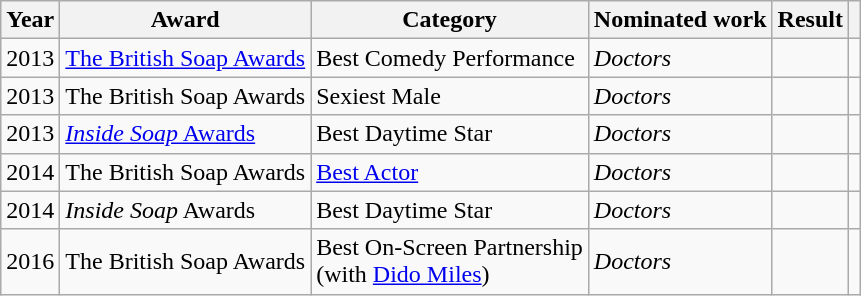<table class="wikitable" align="center">
<tr>
<th>Year</th>
<th>Award</th>
<th>Category</th>
<th>Nominated work</th>
<th>Result</th>
<th></th>
</tr>
<tr>
<td>2013</td>
<td><a href='#'>The British Soap Awards</a></td>
<td>Best Comedy Performance</td>
<td><em>Doctors</em></td>
<td></td>
<td align="center"></td>
</tr>
<tr>
<td>2013</td>
<td>The British Soap Awards</td>
<td>Sexiest Male</td>
<td><em>Doctors</em></td>
<td></td>
<td align="center"></td>
</tr>
<tr>
<td>2013</td>
<td><a href='#'><em>Inside Soap</em> Awards</a></td>
<td>Best Daytime Star</td>
<td><em>Doctors</em></td>
<td></td>
<td align="center"></td>
</tr>
<tr>
<td>2014</td>
<td>The British Soap Awards</td>
<td><a href='#'>Best Actor</a></td>
<td><em>Doctors</em></td>
<td></td>
<td align="center"></td>
</tr>
<tr>
<td>2014</td>
<td><em>Inside Soap</em> Awards</td>
<td>Best Daytime Star</td>
<td><em>Doctors</em></td>
<td></td>
<td align="center"></td>
</tr>
<tr>
<td>2016</td>
<td>The British Soap Awards</td>
<td>Best On-Screen Partnership <br> <span>(with <a href='#'>Dido Miles</a>)</span></td>
<td><em>Doctors</em></td>
<td></td>
<td align="center"></td>
</tr>
</table>
